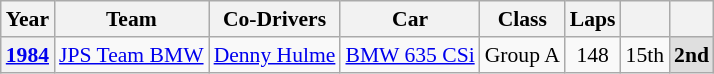<table class="wikitable" style="font-size:90%">
<tr>
<th>Year</th>
<th>Team</th>
<th>Co-Drivers</th>
<th>Car</th>
<th>Class</th>
<th>Laps</th>
<th></th>
<th></th>
</tr>
<tr align="center">
<th><a href='#'>1984</a></th>
<td align="left"> <a href='#'>JPS Team BMW</a></td>
<td align="left"> <a href='#'>Denny Hulme</a></td>
<td align="left"><a href='#'>BMW 635 CSi</a></td>
<td>Group A</td>
<td>148</td>
<td>15th</td>
<td style="background:#dfdfdf;"><strong>2nd</strong></td>
</tr>
</table>
